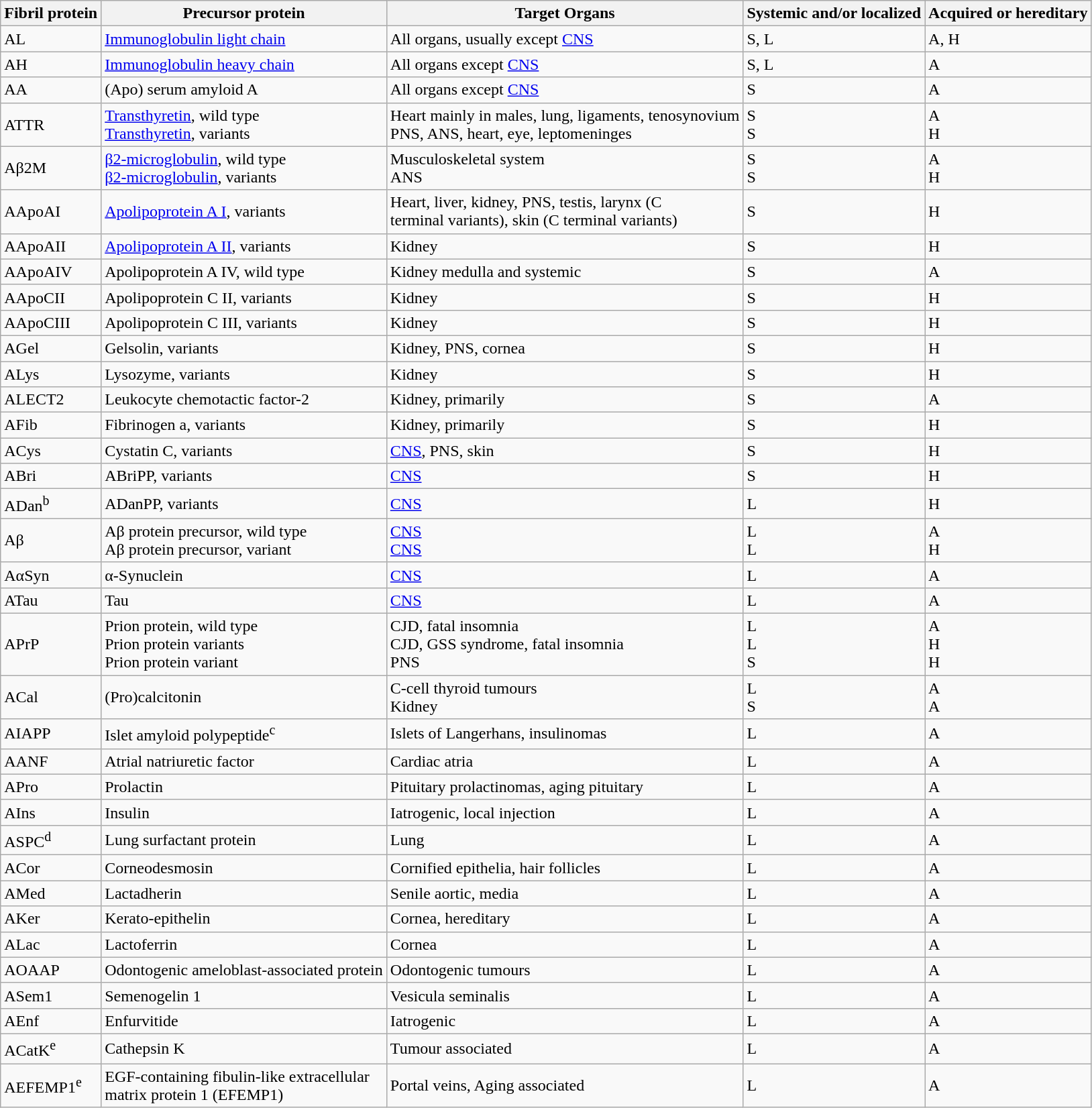<table class="wikitable sortable">
<tr>
<th>Fibril protein</th>
<th>Precursor protein</th>
<th>Target Organs</th>
<th>Systemic and/or localized</th>
<th>Acquired or hereditary</th>
</tr>
<tr>
<td>AL</td>
<td><a href='#'>Immunoglobulin light chain</a></td>
<td>All organs, usually except <a href='#'>CNS</a></td>
<td>S, L</td>
<td>A, H</td>
</tr>
<tr>
<td>AH</td>
<td><a href='#'>Immunoglobulin heavy chain</a></td>
<td>All organs except <a href='#'>CNS</a></td>
<td>S, L</td>
<td>A</td>
</tr>
<tr>
<td>AA</td>
<td>(Apo) serum amyloid A</td>
<td>All organs except <a href='#'>CNS</a></td>
<td>S</td>
<td>A</td>
</tr>
<tr>
<td>ATTR</td>
<td><a href='#'>Transthyretin</a>, wild type<br><a href='#'>Transthyretin</a>, variants</td>
<td>Heart mainly in males, lung, ligaments, tenosynovium<br>PNS, ANS, heart, eye, leptomeninges</td>
<td>S<br>S</td>
<td>A<br>H</td>
</tr>
<tr>
<td>Aβ2M</td>
<td><a href='#'>β2-microglobulin</a>, wild type<br><a href='#'>β2-microglobulin</a>, variants</td>
<td>Musculoskeletal system<br>ANS</td>
<td>S<br>S</td>
<td>A<br>H</td>
</tr>
<tr>
<td>AApoAI</td>
<td><a href='#'>Apolipoprotein A I</a>, variants</td>
<td>Heart, liver, kidney, PNS, testis, larynx (C<br>terminal variants), skin (C terminal variants)</td>
<td>S</td>
<td>H</td>
</tr>
<tr>
<td>AApoAII</td>
<td><a href='#'>Apolipoprotein A II</a>, variants</td>
<td>Kidney</td>
<td>S</td>
<td>H</td>
</tr>
<tr>
<td>AApoAIV</td>
<td>Apolipoprotein A IV, wild type</td>
<td>Kidney medulla and systemic</td>
<td>S</td>
<td>A</td>
</tr>
<tr>
<td>AApoCII</td>
<td>Apolipoprotein C II, variants</td>
<td>Kidney</td>
<td>S</td>
<td>H</td>
</tr>
<tr>
<td>AApoCIII</td>
<td>Apolipoprotein C III, variants</td>
<td>Kidney</td>
<td>S</td>
<td>H</td>
</tr>
<tr>
<td>AGel</td>
<td>Gelsolin, variants</td>
<td>Kidney, PNS, cornea</td>
<td>S</td>
<td>H</td>
</tr>
<tr>
<td>ALys</td>
<td>Lysozyme, variants</td>
<td>Kidney</td>
<td>S</td>
<td>H</td>
</tr>
<tr>
<td>ALECT2</td>
<td>Leukocyte chemotactic factor-2</td>
<td>Kidney, primarily</td>
<td>S</td>
<td>A</td>
</tr>
<tr>
<td>AFib</td>
<td>Fibrinogen a, variants</td>
<td>Kidney, primarily</td>
<td>S</td>
<td>H</td>
</tr>
<tr>
<td>ACys</td>
<td>Cystatin C, variants</td>
<td><a href='#'>CNS</a>, PNS, skin</td>
<td>S</td>
<td>H</td>
</tr>
<tr>
<td>ABri</td>
<td>ABriPP, variants</td>
<td><a href='#'>CNS</a></td>
<td>S</td>
<td>H</td>
</tr>
<tr>
<td>ADan<sup>b</sup></td>
<td>ADanPP, variants</td>
<td><a href='#'>CNS</a></td>
<td>L</td>
<td>H</td>
</tr>
<tr>
<td>Aβ</td>
<td>Aβ protein precursor, wild type<br>Aβ protein precursor, variant</td>
<td><a href='#'>CNS</a><br><a href='#'>CNS</a></td>
<td>L<br>L</td>
<td>A<br>H</td>
</tr>
<tr>
<td>AαSyn</td>
<td>α-Synuclein</td>
<td><a href='#'>CNS</a></td>
<td>L</td>
<td>A</td>
</tr>
<tr>
<td>ATau</td>
<td>Tau</td>
<td><a href='#'>CNS</a></td>
<td>L</td>
<td>A</td>
</tr>
<tr>
<td>APrP</td>
<td>Prion protein, wild type<br>Prion protein variants<br>Prion protein variant</td>
<td>CJD, fatal insomnia<br>CJD, GSS syndrome, fatal insomnia<br>PNS</td>
<td>L<br>L<br>S</td>
<td>A<br>H<br>H</td>
</tr>
<tr>
<td>ACal</td>
<td>(Pro)calcitonin</td>
<td>C-cell thyroid tumours<br>Kidney</td>
<td>L<br>S</td>
<td>A<br>A</td>
</tr>
<tr>
<td>AIAPP</td>
<td>Islet amyloid polypeptide<sup>c</sup></td>
<td>Islets of Langerhans, insulinomas</td>
<td>L</td>
<td>A</td>
</tr>
<tr>
<td>AANF</td>
<td>Atrial natriuretic factor</td>
<td>Cardiac atria</td>
<td>L</td>
<td>A</td>
</tr>
<tr>
<td>APro</td>
<td>Prolactin</td>
<td>Pituitary prolactinomas, aging pituitary</td>
<td>L</td>
<td>A</td>
</tr>
<tr>
<td>AIns</td>
<td>Insulin</td>
<td>Iatrogenic, local injection</td>
<td>L</td>
<td>A</td>
</tr>
<tr>
<td>ASPC<sup>d</sup></td>
<td>Lung surfactant protein</td>
<td>Lung</td>
<td>L</td>
<td>A</td>
</tr>
<tr>
<td>ACor</td>
<td>Corneodesmosin</td>
<td>Cornified epithelia, hair follicles</td>
<td>L</td>
<td>A</td>
</tr>
<tr>
<td>AMed</td>
<td>Lactadherin</td>
<td>Senile aortic, media</td>
<td>L</td>
<td>A</td>
</tr>
<tr>
<td>AKer</td>
<td>Kerato-epithelin</td>
<td>Cornea, hereditary</td>
<td>L</td>
<td>A</td>
</tr>
<tr>
<td>ALac</td>
<td>Lactoferrin</td>
<td>Cornea</td>
<td>L</td>
<td>A</td>
</tr>
<tr>
<td>AOAAP</td>
<td>Odontogenic ameloblast-associated protein</td>
<td>Odontogenic tumours</td>
<td>L</td>
<td>A</td>
</tr>
<tr>
<td>ASem1</td>
<td>Semenogelin 1</td>
<td>Vesicula seminalis</td>
<td>L</td>
<td>A</td>
</tr>
<tr>
<td>AEnf</td>
<td>Enfurvitide</td>
<td>Iatrogenic</td>
<td>L</td>
<td>A</td>
</tr>
<tr>
<td>ACatK<sup>e</sup></td>
<td>Cathepsin K</td>
<td>Tumour associated</td>
<td>L</td>
<td>A</td>
</tr>
<tr>
<td>AEFEMP1<sup>e</sup></td>
<td>EGF-containing fibulin-like extracellular<br>matrix protein 1 (EFEMP1)</td>
<td>Portal veins, Aging associated</td>
<td>L</td>
<td>A</td>
</tr>
</table>
